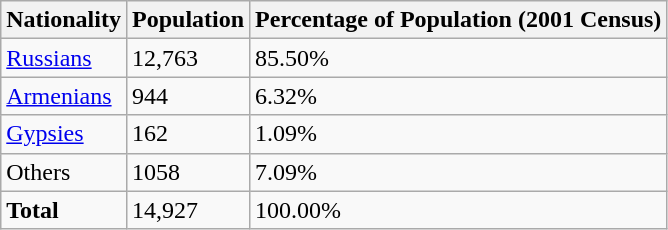<table class="wikitable">
<tr>
<th>Nationality</th>
<th>Population</th>
<th>Percentage of Population (2001 Census)</th>
</tr>
<tr>
<td><a href='#'>Russians</a></td>
<td>12,763</td>
<td>85.50%</td>
</tr>
<tr>
<td><a href='#'>Armenians</a></td>
<td>944</td>
<td>6.32%</td>
</tr>
<tr>
<td><a href='#'>Gypsies</a></td>
<td>162</td>
<td>1.09%</td>
</tr>
<tr>
<td>Others</td>
<td>1058</td>
<td>7.09%</td>
</tr>
<tr>
<td><strong>Total</strong></td>
<td>14,927</td>
<td>100.00%</td>
</tr>
</table>
